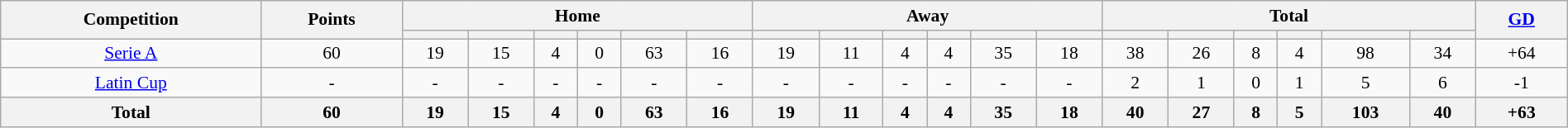<table class="wikitable" style="font-size:90%;width:100%;margin:auto;clear:both;text-align:center;">
<tr>
<th rowspan="2">Competition</th>
<th rowspan="2">Points</th>
<th colspan="6">Home</th>
<th colspan="6">Away</th>
<th colspan="6">Total</th>
<th rowspan="2"><a href='#'>GD</a></th>
</tr>
<tr>
<th></th>
<th></th>
<th></th>
<th></th>
<th></th>
<th></th>
<th></th>
<th></th>
<th></th>
<th></th>
<th></th>
<th></th>
<th></th>
<th></th>
<th></th>
<th></th>
<th></th>
<th></th>
</tr>
<tr>
<td><a href='#'>Serie A</a></td>
<td>60</td>
<td>19</td>
<td>15</td>
<td>4</td>
<td>0</td>
<td>63</td>
<td>16</td>
<td>19</td>
<td>11</td>
<td>4</td>
<td>4</td>
<td>35</td>
<td>18</td>
<td>38</td>
<td>26</td>
<td>8</td>
<td>4</td>
<td>98</td>
<td>34</td>
<td>+64</td>
</tr>
<tr>
<td><a href='#'>Latin Cup</a></td>
<td>-</td>
<td>-</td>
<td>-</td>
<td>-</td>
<td>-</td>
<td>-</td>
<td>-</td>
<td>-</td>
<td>-</td>
<td>-</td>
<td>-</td>
<td>-</td>
<td>-</td>
<td>2</td>
<td>1</td>
<td>0</td>
<td>1</td>
<td>5</td>
<td>6</td>
<td>-1</td>
</tr>
<tr>
<th>Total</th>
<th>60</th>
<th>19</th>
<th>15</th>
<th>4</th>
<th>0</th>
<th>63</th>
<th>16</th>
<th>19</th>
<th>11</th>
<th>4</th>
<th>4</th>
<th>35</th>
<th>18</th>
<th>40</th>
<th>27</th>
<th>8</th>
<th>5</th>
<th>103</th>
<th>40</th>
<th>+63</th>
</tr>
</table>
